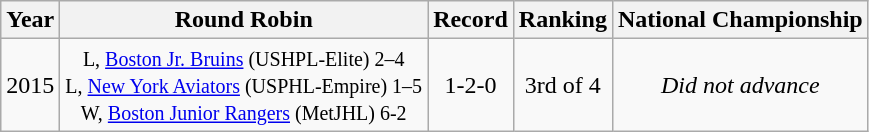<table class="wikitable" style="text-align:center">
<tr>
<th>Year</th>
<th>Round Robin</th>
<th>Record</th>
<th>Ranking</th>
<th>National Championship</th>
</tr>
<tr>
<td>2015</td>
<td><small>L, <a href='#'>Boston Jr. Bruins</a> (USHPL-Elite) 2–4<br>L, <a href='#'>New York Aviators</a> (USPHL-Empire) 1–5<br>W, <a href='#'>Boston Junior Rangers</a> (MetJHL) 6-2</small></td>
<td>1-2-0</td>
<td>3rd of 4</td>
<td><em>Did not advance</em></td>
</tr>
</table>
